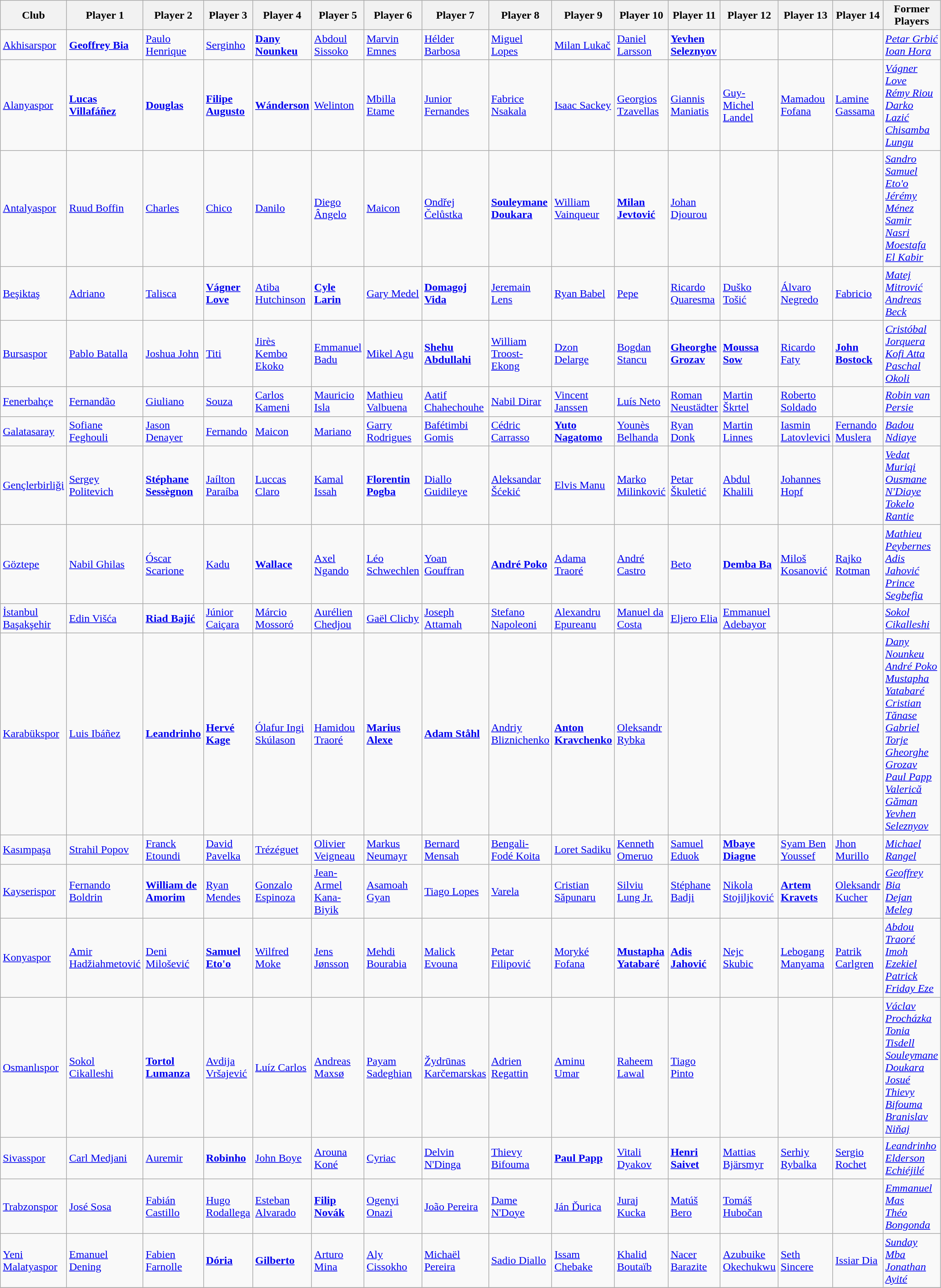<table class="wikitable">
<tr>
<th>Club</th>
<th>Player 1</th>
<th>Player 2</th>
<th>Player 3</th>
<th>Player 4</th>
<th>Player 5</th>
<th>Player 6</th>
<th>Player 7</th>
<th>Player 8</th>
<th>Player 9</th>
<th>Player 10</th>
<th>Player 11</th>
<th>Player 12</th>
<th>Player 13</th>
<th>Player 14</th>
<th>Former Players</th>
</tr>
<tr>
<td><a href='#'>Akhisarspor</a></td>
<td> <strong><a href='#'>Geoffrey Bia</a></strong></td>
<td> <a href='#'>Paulo Henrique</a></td>
<td> <a href='#'>Serginho</a></td>
<td> <strong><a href='#'>Dany Nounkeu</a></strong></td>
<td> <a href='#'>Abdoul Sissoko</a></td>
<td> <a href='#'>Marvin Emnes</a></td>
<td> <a href='#'>Hélder Barbosa</a></td>
<td> <a href='#'>Miguel Lopes</a></td>
<td> <a href='#'>Milan Lukač</a></td>
<td> <a href='#'>Daniel Larsson</a></td>
<td> <strong><a href='#'>Yevhen Seleznyov</a></strong></td>
<td></td>
<td></td>
<td></td>
<td> <em><a href='#'>Petar Grbić</a></em> <br>  <em><a href='#'>Ioan Hora</a></em></td>
</tr>
<tr>
<td><a href='#'>Alanyaspor</a></td>
<td> <strong><a href='#'>Lucas Villafáñez</a></strong></td>
<td> <strong><a href='#'>Douglas</a></strong></td>
<td> <strong><a href='#'>Filipe Augusto</a></strong></td>
<td> <strong><a href='#'>Wánderson</a></strong></td>
<td> <a href='#'>Welinton</a></td>
<td> <a href='#'>Mbilla Etame</a></td>
<td> <a href='#'>Junior Fernandes</a></td>
<td> <a href='#'>Fabrice Nsakala</a></td>
<td> <a href='#'>Isaac Sackey</a></td>
<td> <a href='#'>Georgios Tzavellas</a></td>
<td> <a href='#'>Giannis Maniatis</a></td>
<td> <a href='#'>Guy-Michel Landel</a></td>
<td> <a href='#'>Mamadou Fofana</a></td>
<td> <a href='#'>Lamine Gassama</a></td>
<td> <em><a href='#'>Vágner Love</a></em> <br>  <em><a href='#'>Rémy Riou</a></em> <br>  <em><a href='#'>Darko Lazić</a></em> <br>  <em><a href='#'>Chisamba Lungu</a></em></td>
</tr>
<tr>
<td><a href='#'>Antalyaspor</a></td>
<td> <a href='#'>Ruud Boffin</a></td>
<td> <a href='#'>Charles</a></td>
<td> <a href='#'>Chico</a></td>
<td> <a href='#'>Danilo</a></td>
<td> <a href='#'>Diego Ângelo</a></td>
<td> <a href='#'>Maicon</a></td>
<td> <a href='#'>Ondřej Čelůstka</a></td>
<td> <strong><a href='#'>Souleymane Doukara</a></strong></td>
<td> <a href='#'>William Vainqueur</a></td>
<td> <strong><a href='#'>Milan Jevtović</a></strong></td>
<td> <a href='#'>Johan Djourou</a></td>
<td></td>
<td></td>
<td></td>
<td> <em><a href='#'>Sandro</a></em> <br>  <em><a href='#'>Samuel Eto'o</a></em> <br>  <em><a href='#'>Jérémy Ménez</a></em> <br>  <em><a href='#'>Samir Nasri</a></em> <br>  <em><a href='#'>Moestafa El Kabir</a></em></td>
</tr>
<tr>
<td><a href='#'>Beşiktaş</a></td>
<td> <a href='#'>Adriano</a></td>
<td> <a href='#'>Talisca</a></td>
<td> <strong><a href='#'>Vágner Love</a></strong></td>
<td> <a href='#'>Atiba Hutchinson</a></td>
<td> <strong><a href='#'>Cyle Larin</a></strong></td>
<td> <a href='#'>Gary Medel</a></td>
<td> <strong><a href='#'>Domagoj Vida</a></strong></td>
<td> <a href='#'>Jeremain Lens</a></td>
<td> <a href='#'>Ryan Babel</a></td>
<td> <a href='#'>Pepe</a></td>
<td> <a href='#'>Ricardo Quaresma</a></td>
<td> <a href='#'>Duško Tošić</a></td>
<td> <a href='#'>Álvaro Negredo</a></td>
<td> <a href='#'>Fabricio</a></td>
<td> <em><a href='#'>Matej Mitrović</a></em> <br>  <em><a href='#'>Andreas Beck</a></em></td>
</tr>
<tr>
<td><a href='#'>Bursaspor</a></td>
<td> <a href='#'>Pablo Batalla</a></td>
<td> <a href='#'>Joshua John</a></td>
<td> <a href='#'>Titi</a></td>
<td> <a href='#'>Jirès Kembo Ekoko</a></td>
<td> <a href='#'>Emmanuel Badu</a></td>
<td> <a href='#'>Mikel Agu</a></td>
<td> <strong><a href='#'>Shehu Abdullahi</a></strong></td>
<td> <a href='#'>William Troost-Ekong</a></td>
<td> <a href='#'>Dzon Delarge</a></td>
<td> <a href='#'>Bogdan Stancu</a></td>
<td> <strong><a href='#'>Gheorghe Grozav</a></strong></td>
<td> <strong><a href='#'>Moussa Sow</a></strong></td>
<td> <a href='#'>Ricardo Faty</a></td>
<td> <strong><a href='#'>John Bostock</a></strong></td>
<td> <em><a href='#'>Cristóbal Jorquera</a></em> <br>  <em><a href='#'>Kofi Atta</a></em> <br>  <em><a href='#'>Paschal Okoli</a></em></td>
</tr>
<tr>
<td><a href='#'>Fenerbahçe</a></td>
<td> <a href='#'>Fernandão</a></td>
<td> <a href='#'>Giuliano</a></td>
<td> <a href='#'>Souza</a></td>
<td> <a href='#'>Carlos Kameni</a></td>
<td> <a href='#'>Mauricio Isla</a></td>
<td> <a href='#'>Mathieu Valbuena</a></td>
<td> <a href='#'>Aatif Chahechouhe</a></td>
<td> <a href='#'>Nabil Dirar</a></td>
<td> <a href='#'>Vincent Janssen</a></td>
<td> <a href='#'>Luís Neto</a></td>
<td> <a href='#'>Roman Neustädter</a></td>
<td> <a href='#'>Martin Škrtel</a></td>
<td> <a href='#'>Roberto Soldado</a></td>
<td></td>
<td> <em><a href='#'>Robin van Persie</a></em></td>
</tr>
<tr>
<td><a href='#'>Galatasaray</a></td>
<td> <a href='#'>Sofiane Feghouli</a></td>
<td> <a href='#'>Jason Denayer</a></td>
<td> <a href='#'>Fernando</a></td>
<td> <a href='#'>Maicon</a></td>
<td> <a href='#'>Mariano</a></td>
<td> <a href='#'>Garry Rodrigues</a></td>
<td> <a href='#'>Bafétimbi Gomis</a></td>
<td> <a href='#'>Cédric Carrasso</a></td>
<td> <strong><a href='#'>Yuto Nagatomo</a></strong></td>
<td> <a href='#'>Younès Belhanda</a></td>
<td> <a href='#'>Ryan Donk</a></td>
<td> <a href='#'>Martin Linnes</a></td>
<td> <a href='#'>Iasmin Latovlevici</a></td>
<td> <a href='#'>Fernando Muslera</a></td>
<td> <em><a href='#'>Badou Ndiaye</a></em></td>
</tr>
<tr>
<td><a href='#'>Gençlerbirliği</a></td>
<td> <a href='#'>Sergey Politevich</a></td>
<td> <strong><a href='#'>Stéphane Sessègnon</a></strong></td>
<td> <a href='#'>Jaílton Paraíba</a></td>
<td> <a href='#'>Luccas Claro</a></td>
<td> <a href='#'>Kamal Issah</a></td>
<td> <strong><a href='#'>Florentin Pogba</a></strong></td>
<td> <a href='#'>Diallo Guidileye</a></td>
<td> <a href='#'>Aleksandar Šćekić</a></td>
<td> <a href='#'>Elvis Manu</a></td>
<td> <a href='#'>Marko Milinković</a></td>
<td> <a href='#'>Petar Škuletić</a></td>
<td> <a href='#'>Abdul Khalili</a></td>
<td> <a href='#'>Johannes Hopf</a></td>
<td></td>
<td> <em><a href='#'>Vedat Muriqi</a></em> <br>  <em><a href='#'>Ousmane N'Diaye</a></em> <br>  <em><a href='#'>Tokelo Rantie</a></em></td>
</tr>
<tr>
<td><a href='#'>Göztepe</a></td>
<td> <a href='#'>Nabil Ghilas</a></td>
<td> <a href='#'>Óscar Scarione</a></td>
<td> <a href='#'>Kadu</a></td>
<td> <strong><a href='#'>Wallace</a></strong></td>
<td> <a href='#'>Axel Ngando</a></td>
<td> <a href='#'>Léo Schwechlen</a></td>
<td> <a href='#'>Yoan Gouffran</a></td>
<td> <strong><a href='#'>André Poko</a></strong></td>
<td> <a href='#'>Adama Traoré</a></td>
<td> <a href='#'>André Castro</a></td>
<td> <a href='#'>Beto</a></td>
<td> <strong><a href='#'>Demba Ba</a></strong></td>
<td> <a href='#'>Miloš Kosanović</a></td>
<td> <a href='#'>Rajko Rotman</a></td>
<td> <em><a href='#'>Mathieu Peybernes</a></em> <br>  <em><a href='#'>Adis Jahović</a></em> <br>  <em><a href='#'>Prince Segbefia</a></em></td>
</tr>
<tr>
<td><a href='#'>İstanbul Başakşehir</a></td>
<td> <a href='#'>Edin Višća</a></td>
<td> <strong><a href='#'>Riad Bajić</a></strong></td>
<td> <a href='#'>Júnior Caiçara</a></td>
<td> <a href='#'>Márcio Mossoró</a></td>
<td> <a href='#'>Aurélien Chedjou</a></td>
<td> <a href='#'>Gaël Clichy</a></td>
<td> <a href='#'>Joseph Attamah</a></td>
<td> <a href='#'>Stefano Napoleoni</a></td>
<td> <a href='#'>Alexandru Epureanu</a></td>
<td> <a href='#'>Manuel da Costa</a></td>
<td> <a href='#'>Eljero Elia</a></td>
<td> <a href='#'>Emmanuel Adebayor</a></td>
<td></td>
<td></td>
<td> <em><a href='#'>Sokol Cikalleshi</a></em></td>
</tr>
<tr>
<td><a href='#'>Karabükspor</a></td>
<td> <a href='#'>Luis Ibáñez</a></td>
<td> <strong><a href='#'>Leandrinho</a></strong></td>
<td> <strong><a href='#'>Hervé Kage</a></strong></td>
<td> <a href='#'>Ólafur Ingi Skúlason</a></td>
<td> <a href='#'>Hamidou Traoré</a></td>
<td> <strong><a href='#'>Marius Alexe</a></strong></td>
<td> <strong><a href='#'>Adam Ståhl</a></strong></td>
<td> <a href='#'>Andriy Bliznichenko</a></td>
<td> <strong><a href='#'>Anton Kravchenko</a></strong></td>
<td> <a href='#'>Oleksandr Rybka</a></td>
<td></td>
<td></td>
<td></td>
<td></td>
<td> <em><a href='#'>Dany Nounkeu</a></em> <br>  <em><a href='#'>André Poko</a></em> <br>  <em><a href='#'>Mustapha Yatabaré</a></em> <br>  <em><a href='#'>Cristian Tănase</a></em> <br>  <em><a href='#'>Gabriel Torje</a></em> <br>  <em><a href='#'>Gheorghe Grozav</a></em> <br>  <em><a href='#'>Paul Papp</a></em> <br>  <em><a href='#'>Valerică Găman</a></em> <br>  <em><a href='#'>Yevhen Seleznyov</a></em></td>
</tr>
<tr>
<td><a href='#'>Kasımpaşa</a></td>
<td> <a href='#'>Strahil Popov</a></td>
<td> <a href='#'>Franck Etoundi</a></td>
<td> <a href='#'>David Pavelka</a></td>
<td> <a href='#'>Trézéguet</a></td>
<td> <a href='#'>Olivier Veigneau</a></td>
<td> <a href='#'>Markus Neumayr</a></td>
<td> <a href='#'>Bernard Mensah</a></td>
<td> <a href='#'>Bengali-Fodé Koita</a></td>
<td> <a href='#'>Loret Sadiku</a></td>
<td> <a href='#'>Kenneth Omeruo</a></td>
<td> <a href='#'>Samuel Eduok</a></td>
<td> <strong><a href='#'>Mbaye Diagne</a></strong></td>
<td> <a href='#'>Syam Ben Youssef</a></td>
<td> <a href='#'>Jhon Murillo</a></td>
<td> <em><a href='#'>Michael Rangel</a></em></td>
</tr>
<tr>
<td><a href='#'>Kayserispor</a></td>
<td> <a href='#'>Fernando Boldrin</a></td>
<td> <strong><a href='#'>William de Amorim</a></strong></td>
<td> <a href='#'>Ryan Mendes</a></td>
<td> <a href='#'>Gonzalo Espinoza</a></td>
<td> <a href='#'>Jean-Armel Kana-Biyik</a></td>
<td> <a href='#'>Asamoah Gyan</a></td>
<td> <a href='#'>Tiago Lopes</a></td>
<td> <a href='#'>Varela</a></td>
<td> <a href='#'>Cristian Săpunaru</a></td>
<td> <a href='#'>Silviu Lung Jr.</a></td>
<td> <a href='#'>Stéphane Badji</a></td>
<td> <a href='#'>Nikola Stojiljković</a></td>
<td> <strong><a href='#'>Artem Kravets</a></strong></td>
<td> <a href='#'>Oleksandr Kucher</a></td>
<td> <em><a href='#'>Geoffrey Bia</a></em> <br>  <em><a href='#'>Dejan Meleg</a></em></td>
</tr>
<tr>
<td><a href='#'>Konyaspor</a></td>
<td> <a href='#'>Amir Hadžiahmetović</a></td>
<td> <a href='#'>Deni Milošević</a></td>
<td> <strong><a href='#'>Samuel Eto'o</a></strong></td>
<td> <a href='#'>Wilfred Moke</a></td>
<td> <a href='#'>Jens Jønsson</a></td>
<td> <a href='#'>Mehdi Bourabia</a></td>
<td> <a href='#'>Malick Evouna</a></td>
<td> <a href='#'>Petar Filipović</a></td>
<td> <a href='#'>Moryké Fofana</a></td>
<td> <strong><a href='#'>Mustapha Yatabaré</a></strong></td>
<td> <strong><a href='#'>Adis Jahović</a></strong></td>
<td> <a href='#'>Nejc Skubic</a></td>
<td> <a href='#'>Lebogang Manyama</a></td>
<td> <a href='#'>Patrik Carlgren</a></td>
<td> <em><a href='#'>Abdou Traoré</a></em> <br>  <em><a href='#'>Imoh Ezekiel</a></em> <br>  <em><a href='#'>Patrick Friday Eze</a></em></td>
</tr>
<tr>
<td><a href='#'>Osmanlıspor</a></td>
<td> <a href='#'>Sokol Cikalleshi</a></td>
<td> <strong><a href='#'>Tortol Lumanza</a></strong></td>
<td> <a href='#'>Avdija Vršajević</a></td>
<td> <a href='#'>Luíz Carlos</a></td>
<td> <a href='#'>Andreas Maxsø</a></td>
<td> <a href='#'>Payam Sadeghian</a></td>
<td> <a href='#'>Žydrūnas Karčemarskas</a></td>
<td> <a href='#'>Adrien Regattin</a></td>
<td> <a href='#'>Aminu Umar</a></td>
<td> <a href='#'>Raheem Lawal</a></td>
<td> <a href='#'>Tiago Pinto</a></td>
<td></td>
<td></td>
<td></td>
<td> <em><a href='#'>Václav Procházka</a></em> <br>  <em><a href='#'>Tonia Tisdell</a></em> <br>  <em><a href='#'>Souleymane Doukara</a></em> <br>  <em><a href='#'>Josué</a></em> <br>  <em><a href='#'>Thievy Bifouma</a></em> <br>  <em><a href='#'>Branislav Niňaj</a></em></td>
</tr>
<tr>
<td><a href='#'>Sivasspor</a></td>
<td> <a href='#'>Carl Medjani</a></td>
<td> <a href='#'>Auremir</a></td>
<td> <strong><a href='#'>Robinho</a></strong></td>
<td> <a href='#'>John Boye</a></td>
<td> <a href='#'>Arouna Koné</a></td>
<td> <a href='#'>Cyriac</a></td>
<td> <a href='#'>Delvin N'Dinga</a></td>
<td> <a href='#'>Thievy Bifouma</a></td>
<td> <strong><a href='#'>Paul Papp</a></strong></td>
<td> <a href='#'>Vitali Dyakov</a></td>
<td> <strong><a href='#'>Henri Saivet</a></strong></td>
<td> <a href='#'>Mattias Bjärsmyr</a></td>
<td> <a href='#'>Serhiy Rybalka</a></td>
<td> <a href='#'>Sergio Rochet</a></td>
<td> <em><a href='#'>Leandrinho</a></em> <br>  <em><a href='#'>Elderson Echiéjilé</a></em></td>
</tr>
<tr>
<td><a href='#'>Trabzonspor</a></td>
<td> <a href='#'>José Sosa</a></td>
<td> <a href='#'>Fabián Castillo</a></td>
<td> <a href='#'>Hugo Rodallega</a></td>
<td> <a href='#'>Esteban Alvarado</a></td>
<td> <strong><a href='#'>Filip Novák</a></strong></td>
<td> <a href='#'>Ogenyi Onazi</a></td>
<td> <a href='#'>João Pereira</a></td>
<td> <a href='#'>Dame N'Doye</a></td>
<td> <a href='#'>Ján Ďurica</a></td>
<td> <a href='#'>Juraj Kucka</a></td>
<td> <a href='#'>Matúš Bero</a></td>
<td> <a href='#'>Tomáš Hubočan</a></td>
<td></td>
<td></td>
<td> <em><a href='#'>Emmanuel Mas</a></em> <br>  <em><a href='#'>Théo Bongonda</a></em></td>
</tr>
<tr>
<td><a href='#'>Yeni Malatyaspor</a></td>
<td> <a href='#'>Emanuel Dening</a></td>
<td> <a href='#'>Fabien Farnolle</a></td>
<td> <strong><a href='#'>Dória</a></strong></td>
<td> <strong><a href='#'>Gilberto</a></strong></td>
<td> <a href='#'>Arturo Mina</a></td>
<td> <a href='#'>Aly Cissokho</a></td>
<td> <a href='#'>Michaël Pereira</a></td>
<td> <a href='#'>Sadio Diallo</a></td>
<td> <a href='#'>Issam Chebake</a></td>
<td> <a href='#'>Khalid Boutaïb</a></td>
<td> <a href='#'>Nacer Barazite</a></td>
<td> <a href='#'>Azubuike Okechukwu</a></td>
<td> <a href='#'>Seth Sincere</a></td>
<td> <a href='#'>Issiar Dia</a></td>
<td> <em><a href='#'>Sunday Mba</a></em> <br>  <em><a href='#'>Jonathan Ayité</a></em></td>
</tr>
<tr>
</tr>
</table>
